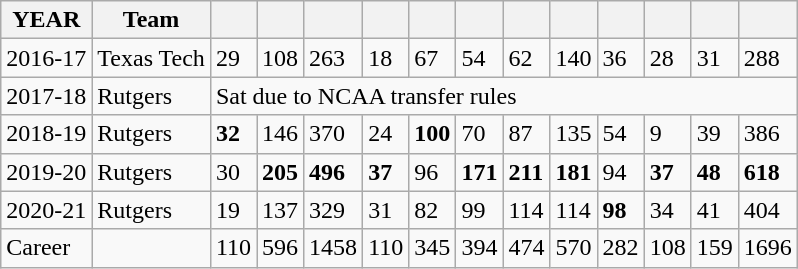<table class="wikitable">
<tr>
<th>YEAR</th>
<th>Team</th>
<th></th>
<th></th>
<th></th>
<th></th>
<th></th>
<th></th>
<th></th>
<th></th>
<th></th>
<th></th>
<th></th>
<th></th>
</tr>
<tr>
<td>2016-17</td>
<td>Texas Tech</td>
<td>29</td>
<td>108</td>
<td>263</td>
<td>18</td>
<td>67</td>
<td>54</td>
<td>62</td>
<td>140</td>
<td>36</td>
<td>28</td>
<td>31</td>
<td>288</td>
</tr>
<tr>
<td>2017-18</td>
<td>Rutgers</td>
<td colspan="12">Sat due to NCAA transfer rules</td>
</tr>
<tr>
<td>2018-19</td>
<td>Rutgers</td>
<td><strong>32</strong></td>
<td>146</td>
<td>370</td>
<td>24</td>
<td><strong>100</strong></td>
<td>70</td>
<td>87</td>
<td>135</td>
<td>54</td>
<td>9</td>
<td>39</td>
<td>386</td>
</tr>
<tr>
<td>2019-20</td>
<td>Rutgers</td>
<td>30</td>
<td><strong>205</strong></td>
<td><strong>496</strong></td>
<td><strong>37</strong></td>
<td>96</td>
<td><strong>171</strong></td>
<td><strong>211</strong></td>
<td><strong>181</strong></td>
<td>94</td>
<td><strong>37</strong></td>
<td><strong>48</strong></td>
<td><strong>618</strong></td>
</tr>
<tr>
<td>2020-21</td>
<td>Rutgers</td>
<td>19</td>
<td>137</td>
<td>329</td>
<td>31</td>
<td>82</td>
<td>99</td>
<td>114</td>
<td>114</td>
<td><strong>98</strong></td>
<td>34</td>
<td>41</td>
<td>404</td>
</tr>
<tr>
<td>Career</td>
<td></td>
<td>110</td>
<td>596</td>
<td>1458</td>
<td>110</td>
<td>345</td>
<td>394</td>
<td>474</td>
<td>570</td>
<td>282</td>
<td>108</td>
<td>159</td>
<td>1696</td>
</tr>
</table>
